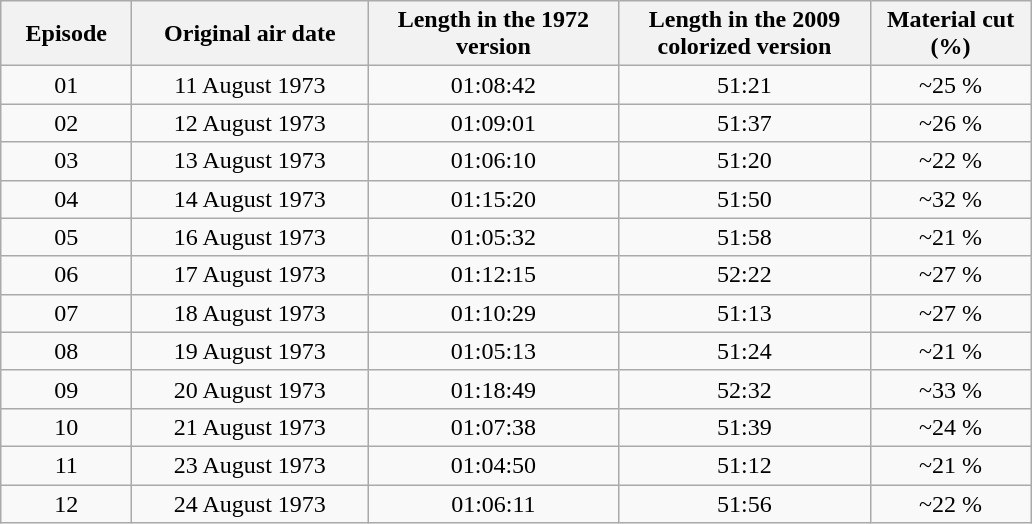<table class="wikitable">
<tr>
<th width=80>Episode</th>
<th width=150>Original air date</th>
<th width=160>Length in the 1972 version</th>
<th width=160>Length in the 2009 colorized version<br></th>
<th width=100>Material cut (%)</th>
</tr>
<tr align=center>
<td>01</td>
<td>11 August 1973</td>
<td>01:08:42</td>
<td>51:21</td>
<td>~25 %</td>
</tr>
<tr align=center>
<td>02</td>
<td>12 August 1973</td>
<td>01:09:01</td>
<td>51:37</td>
<td>~26 %</td>
</tr>
<tr align=center>
<td>03</td>
<td>13 August 1973</td>
<td>01:06:10</td>
<td>51:20</td>
<td>~22 %</td>
</tr>
<tr align=center>
<td>04</td>
<td>14 August 1973</td>
<td>01:15:20</td>
<td>51:50</td>
<td>~32 %</td>
</tr>
<tr align=center>
<td>05</td>
<td>16 August 1973</td>
<td>01:05:32</td>
<td>51:58</td>
<td>~21 %</td>
</tr>
<tr align=center>
<td>06</td>
<td>17 August 1973</td>
<td>01:12:15</td>
<td>52:22</td>
<td>~27 %</td>
</tr>
<tr align=center>
<td>07</td>
<td>18 August 1973</td>
<td>01:10:29</td>
<td>51:13</td>
<td>~27 %</td>
</tr>
<tr align=center>
<td>08</td>
<td>19 August 1973</td>
<td>01:05:13</td>
<td>51:24</td>
<td>~21 %</td>
</tr>
<tr align=center>
<td>09</td>
<td>20 August 1973</td>
<td>01:18:49</td>
<td>52:32</td>
<td>~33 %</td>
</tr>
<tr align=center>
<td>10</td>
<td>21 August 1973</td>
<td>01:07:38</td>
<td>51:39</td>
<td>~24 %</td>
</tr>
<tr align=center>
<td>11</td>
<td>23 August 1973</td>
<td>01:04:50</td>
<td>51:12</td>
<td>~21 %</td>
</tr>
<tr align=center>
<td>12</td>
<td>24 August 1973</td>
<td>01:06:11</td>
<td>51:56</td>
<td>~22 %</td>
</tr>
</table>
